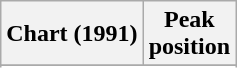<table class="wikitable sortable">
<tr>
<th align="left">Chart (1991)</th>
<th align="center">Peak<br>position</th>
</tr>
<tr>
</tr>
<tr>
</tr>
</table>
